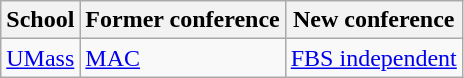<table class="wikitable sortable">
<tr>
<th>School</th>
<th>Former conference</th>
<th>New conference</th>
</tr>
<tr>
<td><a href='#'>UMass</a></td>
<td><a href='#'>MAC</a></td>
<td><a href='#'>FBS independent</a></td>
</tr>
</table>
